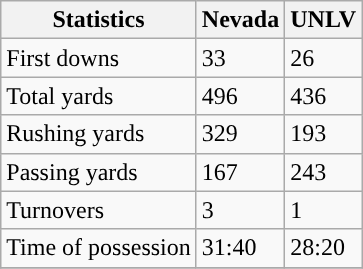<table class="wikitable">
<tr>
<th>Statistics</th>
<th>Nevada</th>
<th>UNLV</th>
</tr>
<tr>
<td>First downs</td>
<td>33</td>
<td>26</td>
</tr>
<tr>
<td>Total yards</td>
<td>496</td>
<td>436</td>
</tr>
<tr>
<td>Rushing yards</td>
<td>329</td>
<td>193</td>
</tr>
<tr>
<td>Passing yards</td>
<td>167</td>
<td>243</td>
</tr>
<tr>
<td>Turnovers</td>
<td>3</td>
<td>1</td>
</tr>
<tr>
<td>Time of possession</td>
<td>31:40</td>
<td>28:20</td>
</tr>
<tr>
</tr>
</table>
